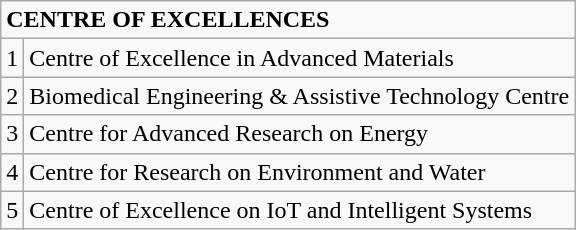<table class="wikitable">
<tr>
<td colspan="2"><strong>CENTRE OF EXCELLENCES</strong></td>
</tr>
<tr>
<td>1</td>
<td>Centre of Excellence in Advanced Materials</td>
</tr>
<tr>
<td>2</td>
<td>Biomedical Engineering & Assistive Technology Centre</td>
</tr>
<tr>
<td>3</td>
<td>Centre for Advanced Research on Energy</td>
</tr>
<tr>
<td>4</td>
<td>Centre for Research on Environment and Water</td>
</tr>
<tr>
<td>5</td>
<td>Centre of Excellence on IoT and Intelligent Systems</td>
</tr>
</table>
